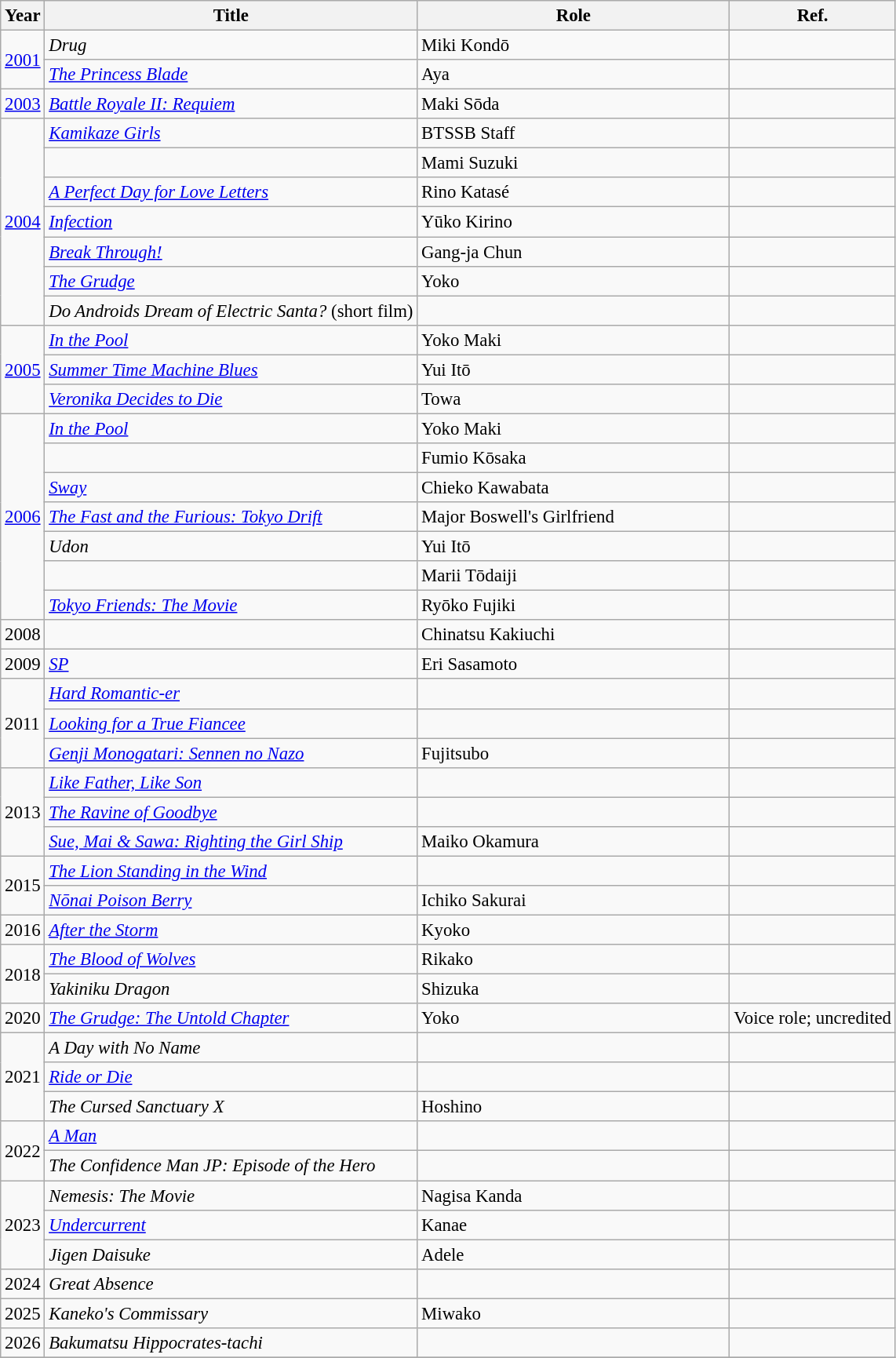<table class="wikitable" style="font-size: 95%;">
<tr>
<th nowrap>Year</th>
<th>Title</th>
<th style="width:17em;">Role</th>
<th>Ref.</th>
</tr>
<tr>
<td rowspan="2"><a href='#'>2001</a></td>
<td><em>Drug</em></td>
<td>Miki Kondō</td>
<td></td>
</tr>
<tr>
<td><em><a href='#'>The Princess Blade</a></em></td>
<td>Aya</td>
<td></td>
</tr>
<tr>
<td rowspan="1"><a href='#'>2003</a></td>
<td><em><a href='#'>Battle Royale II: Requiem</a></em></td>
<td>Maki Sōda</td>
<td></td>
</tr>
<tr>
<td rowspan="7"><a href='#'>2004</a></td>
<td><em><a href='#'>Kamikaze Girls</a></em></td>
<td>BTSSB Staff</td>
<td></td>
</tr>
<tr>
<td></td>
<td>Mami Suzuki</td>
<td></td>
</tr>
<tr>
<td><em><a href='#'>A Perfect Day for Love Letters</a></em></td>
<td>Rino Katasé</td>
<td></td>
</tr>
<tr>
<td><em><a href='#'>Infection</a></em></td>
<td>Yūko Kirino</td>
<td></td>
</tr>
<tr>
<td><em><a href='#'>Break Through!</a></em></td>
<td>Gang-ja Chun</td>
<td></td>
</tr>
<tr>
<td><em><a href='#'>The Grudge</a></em></td>
<td>Yoko</td>
<td></td>
</tr>
<tr>
<td><em>Do Androids Dream of Electric Santa?</em> (short film)</td>
<td></td>
<td></td>
</tr>
<tr>
<td rowspan="3"><a href='#'>2005</a></td>
<td><em><a href='#'>In the Pool</a></em></td>
<td>Yoko Maki</td>
<td></td>
</tr>
<tr>
<td><em><a href='#'>Summer Time Machine Blues</a></em></td>
<td>Yui Itō</td>
<td></td>
</tr>
<tr>
<td><em><a href='#'>Veronika Decides to Die</a></em></td>
<td>Towa</td>
<td></td>
</tr>
<tr>
<td rowspan="7"><a href='#'>2006</a></td>
<td><em><a href='#'>In the Pool</a></em></td>
<td>Yoko Maki</td>
<td></td>
</tr>
<tr>
<td></td>
<td>Fumio Kōsaka</td>
<td></td>
</tr>
<tr>
<td><em><a href='#'>Sway</a></em></td>
<td>Chieko Kawabata</td>
<td></td>
</tr>
<tr>
<td><em><a href='#'>The Fast and the Furious: Tokyo Drift</a></em></td>
<td>Major Boswell's Girlfriend</td>
<td></td>
</tr>
<tr>
<td><em>Udon</em></td>
<td>Yui Itō</td>
<td></td>
</tr>
<tr>
<td></td>
<td>Marii Tōdaiji</td>
<td></td>
</tr>
<tr>
<td><em><a href='#'>Tokyo Friends: The Movie</a></em></td>
<td>Ryōko Fujiki</td>
<td></td>
</tr>
<tr>
<td rowspan="1">2008</td>
<td></td>
<td>Chinatsu Kakiuchi</td>
<td></td>
</tr>
<tr>
<td rowspan="1">2009</td>
<td><em><a href='#'>SP</a></em></td>
<td>Eri Sasamoto</td>
<td></td>
</tr>
<tr>
<td rowspan="3">2011</td>
<td><em><a href='#'>Hard Romantic-er</a></em></td>
<td></td>
<td></td>
</tr>
<tr>
<td><em><a href='#'>Looking for a True Fiancee</a></em></td>
<td></td>
<td></td>
</tr>
<tr>
<td><em><a href='#'>Genji Monogatari: Sennen no Nazo</a></em></td>
<td>Fujitsubo</td>
<td></td>
</tr>
<tr>
<td rowspan="3">2013</td>
<td><em><a href='#'>Like Father, Like Son</a></em></td>
<td></td>
<td></td>
</tr>
<tr>
<td><em><a href='#'>The Ravine of Goodbye</a></em></td>
<td></td>
<td></td>
</tr>
<tr>
<td><em><a href='#'>Sue, Mai & Sawa: Righting the Girl Ship</a></em></td>
<td>Maiko Okamura</td>
<td></td>
</tr>
<tr>
<td rowspan="2">2015</td>
<td><em><a href='#'>The Lion Standing in the Wind</a></em></td>
<td></td>
<td></td>
</tr>
<tr>
<td><em><a href='#'>Nōnai Poison Berry</a></em></td>
<td>Ichiko Sakurai</td>
<td></td>
</tr>
<tr>
<td rowspan="1">2016</td>
<td><em><a href='#'>After the Storm</a></em></td>
<td>Kyoko</td>
<td></td>
</tr>
<tr>
<td rowspan="2">2018</td>
<td><em><a href='#'>The Blood of Wolves</a></em></td>
<td>Rikako</td>
<td></td>
</tr>
<tr>
<td><em>Yakiniku Dragon</em></td>
<td>Shizuka</td>
<td></td>
</tr>
<tr>
<td>2020</td>
<td><em><a href='#'>The Grudge: The Untold Chapter</a></em></td>
<td>Yoko</td>
<td>Voice role; uncredited</td>
</tr>
<tr>
<td rowspan="3">2021</td>
<td><em>A Day with No Name</em></td>
<td></td>
<td></td>
</tr>
<tr>
<td><em><a href='#'>Ride or Die</a></em></td>
<td></td>
<td></td>
</tr>
<tr>
<td><em>The Cursed Sanctuary X</em></td>
<td>Hoshino</td>
<td></td>
</tr>
<tr>
<td rowspan="2">2022</td>
<td><em><a href='#'>A Man</a></em></td>
<td></td>
<td></td>
</tr>
<tr>
<td><em>The Confidence Man JP: Episode of the Hero</em></td>
<td></td>
<td></td>
</tr>
<tr>
<td rowspan="3">2023</td>
<td><em>Nemesis: The Movie</em></td>
<td>Nagisa Kanda</td>
<td></td>
</tr>
<tr>
<td><em><a href='#'>Undercurrent</a></em></td>
<td>Kanae</td>
<td></td>
</tr>
<tr>
<td><em>Jigen Daisuke</em></td>
<td>Adele</td>
<td></td>
</tr>
<tr>
<td>2024</td>
<td><em>Great Absence</em></td>
<td></td>
<td></td>
</tr>
<tr>
<td>2025</td>
<td><em>Kaneko's Commissary</em></td>
<td>Miwako</td>
<td></td>
</tr>
<tr>
<td>2026</td>
<td><em>Bakumatsu Hippocrates-tachi</em></td>
<td></td>
<td></td>
</tr>
<tr>
</tr>
</table>
